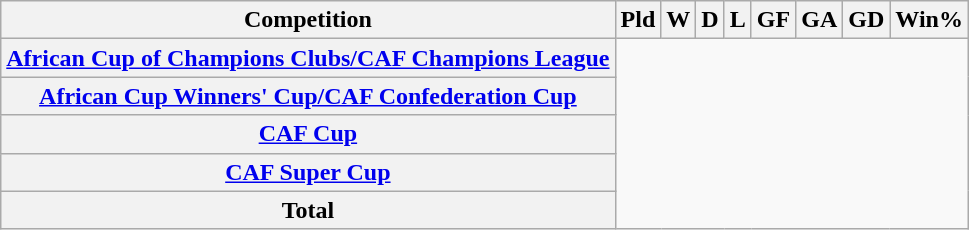<table class="wikitable plainrowheaders" style="text-align:center">
<tr>
<th scope="col">Competition</th>
<th scope="col">Pld</th>
<th scope="col">W</th>
<th scope="col">D</th>
<th scope="col">L</th>
<th scope="col">GF</th>
<th scope="col">GA</th>
<th scope="col">GD</th>
<th scope="col">Win%</th>
</tr>
<tr>
<th scope="row" align=left><a href='#'>African Cup of Champions Clubs/CAF Champions League</a><br></th>
</tr>
<tr>
<th scope="row" align=left><a href='#'>African Cup Winners' Cup/CAF Confederation Cup</a><br></th>
</tr>
<tr>
<th scope="row" align=left><a href='#'>CAF Cup</a><br></th>
</tr>
<tr>
<th scope="row" align=left><a href='#'>CAF Super Cup</a><br></th>
</tr>
<tr>
<th>Total<br></th>
</tr>
</table>
